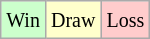<table class="wikitable">
<tr>
<td style="background-color: #CCFFCC;"><small>Win</small></td>
<td style="background-color: #FFFFCC;"><small>Draw</small></td>
<td style="background-color: #FFCCCC;"><small>Loss</small></td>
</tr>
</table>
